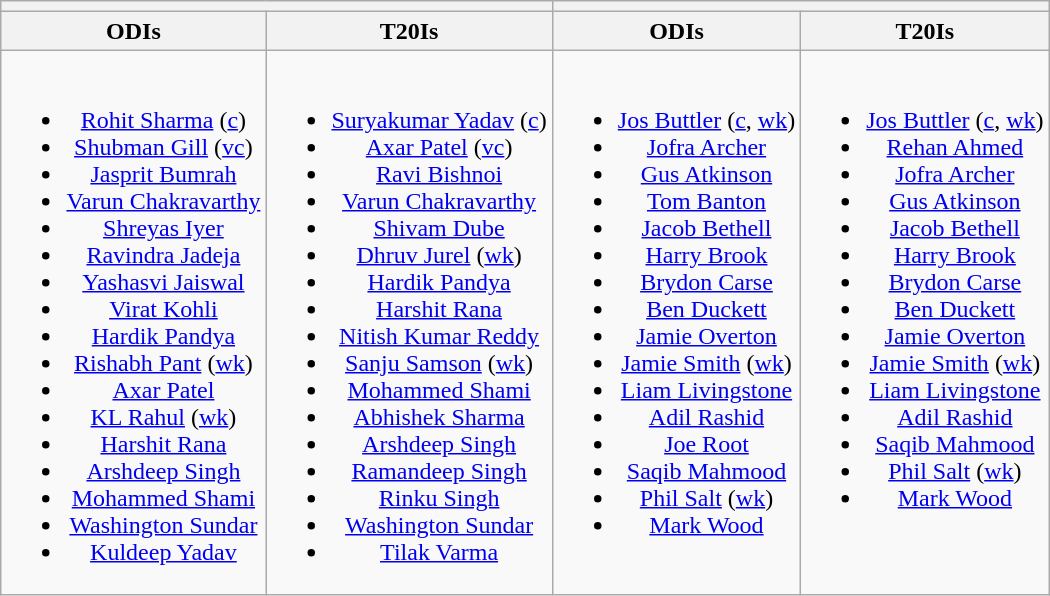<table class="wikitable" style="text-align:center;margin:auto">
<tr>
<th colspan="2"></th>
<th colspan="2"></th>
</tr>
<tr>
<th>ODIs</th>
<th>T20Is</th>
<th>ODIs</th>
<th>T20Is</th>
</tr>
<tr style="vertical-align:top">
<td><br><ul><li><a href='#'>Rohit Sharma</a> (<a href='#'>c</a>)</li><li><a href='#'>Shubman Gill</a> (<a href='#'>vc</a>)</li><li><a href='#'>Jasprit Bumrah</a></li><li><a href='#'>Varun Chakravarthy</a></li><li><a href='#'>Shreyas Iyer</a></li><li><a href='#'>Ravindra Jadeja</a></li><li><a href='#'>Yashasvi Jaiswal</a></li><li><a href='#'>Virat Kohli</a></li><li><a href='#'>Hardik Pandya</a></li><li><a href='#'>Rishabh Pant</a> (<a href='#'>wk</a>)</li><li><a href='#'>Axar Patel</a></li><li><a href='#'>KL Rahul</a> (<a href='#'>wk</a>)</li><li><a href='#'>Harshit Rana</a></li><li><a href='#'>Arshdeep Singh</a></li><li><a href='#'>Mohammed Shami</a></li><li><a href='#'>Washington Sundar</a></li><li><a href='#'>Kuldeep Yadav</a></li></ul></td>
<td><br><ul><li><a href='#'>Suryakumar Yadav</a> (<a href='#'>c</a>)</li><li><a href='#'>Axar Patel</a> (<a href='#'>vc</a>)</li><li><a href='#'>Ravi Bishnoi</a></li><li><a href='#'>Varun Chakravarthy</a></li><li><a href='#'>Shivam Dube</a></li><li><a href='#'>Dhruv Jurel</a> (<a href='#'>wk</a>)</li><li><a href='#'>Hardik Pandya</a></li><li><a href='#'>Harshit Rana</a></li><li><a href='#'>Nitish Kumar Reddy</a></li><li><a href='#'>Sanju Samson</a> (<a href='#'>wk</a>)</li><li><a href='#'>Mohammed Shami</a></li><li><a href='#'>Abhishek Sharma</a></li><li><a href='#'>Arshdeep Singh</a></li><li><a href='#'>Ramandeep Singh</a></li><li><a href='#'>Rinku Singh</a></li><li><a href='#'>Washington Sundar</a></li><li><a href='#'>Tilak Varma</a></li></ul></td>
<td><br><ul><li><a href='#'>Jos Buttler</a> (<a href='#'>c</a>, <a href='#'>wk</a>)</li><li><a href='#'>Jofra Archer</a></li><li><a href='#'>Gus Atkinson</a></li><li><a href='#'>Tom Banton</a></li><li><a href='#'>Jacob Bethell</a></li><li><a href='#'>Harry Brook</a></li><li><a href='#'>Brydon Carse</a></li><li><a href='#'>Ben Duckett</a></li><li><a href='#'>Jamie Overton</a></li><li><a href='#'>Jamie Smith</a> (<a href='#'>wk</a>)</li><li><a href='#'>Liam Livingstone</a></li><li><a href='#'>Adil Rashid</a></li><li><a href='#'>Joe Root</a></li><li><a href='#'>Saqib Mahmood</a></li><li><a href='#'>Phil Salt</a> (<a href='#'>wk</a>)</li><li><a href='#'>Mark Wood</a></li></ul></td>
<td><br><ul><li><a href='#'>Jos Buttler</a> (<a href='#'>c</a>, <a href='#'>wk</a>)</li><li><a href='#'>Rehan Ahmed</a></li><li><a href='#'>Jofra Archer</a></li><li><a href='#'>Gus Atkinson</a></li><li><a href='#'>Jacob Bethell</a></li><li><a href='#'>Harry Brook</a></li><li><a href='#'>Brydon Carse</a></li><li><a href='#'>Ben Duckett</a></li><li><a href='#'>Jamie Overton</a></li><li><a href='#'>Jamie Smith</a> (<a href='#'>wk</a>)</li><li><a href='#'>Liam Livingstone</a></li><li><a href='#'>Adil Rashid</a></li><li><a href='#'>Saqib Mahmood</a></li><li><a href='#'>Phil Salt</a> (<a href='#'>wk</a>)</li><li><a href='#'>Mark Wood</a></li></ul></td>
</tr>
</table>
